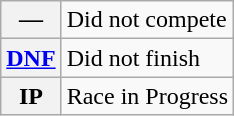<table class="wikitable">
<tr>
<th scope="row">—</th>
<td>Did not compete</td>
</tr>
<tr>
<th scope="row"><a href='#'>DNF</a></th>
<td>Did not finish</td>
</tr>
<tr>
<th scope="row">IP</th>
<td>Race in Progress</td>
</tr>
</table>
